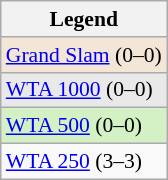<table class=wikitable style=font-size:90%>
<tr>
<th>Legend</th>
</tr>
<tr>
<td bgcolor=f3e6d7><a href='#'>Grand Slam</a> (0–0)</td>
</tr>
<tr>
<td bgcolor=e9e9e9><a href='#'>WTA 1000</a> (0–0)</td>
</tr>
<tr>
<td bgcolor=d4f1c5><a href='#'>WTA 500</a> (0–0)</td>
</tr>
<tr>
<td><a href='#'>WTA 250</a> (3–3)</td>
</tr>
</table>
